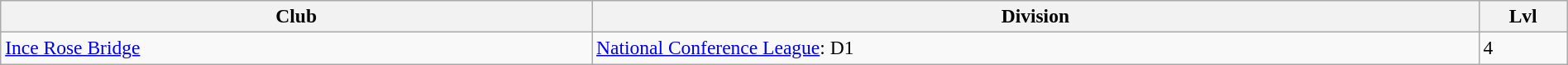<table class="wikitable sortable" width=100% style="font-size:98%">
<tr>
<th width=20%>Club</th>
<th width=30%>Division</th>
<th width=3%>Lvl</th>
</tr>
<tr>
<td><a href='#'>Ince Rose Bridge</a></td>
<td><a href='#'>National Conference League</a>: D1</td>
<td>4</td>
</tr>
</table>
